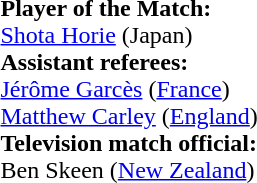<table style="width:100%">
<tr>
<td><br><strong>Player of the Match:</strong>
<br><a href='#'>Shota Horie</a> (Japan)<br><strong>Assistant referees:</strong>
<br><a href='#'>Jérôme Garcès</a> (<a href='#'>France</a>)
<br><a href='#'>Matthew Carley</a> (<a href='#'>England</a>)
<br><strong>Television match official:</strong>
<br>Ben Skeen (<a href='#'>New Zealand</a>)</td>
</tr>
</table>
